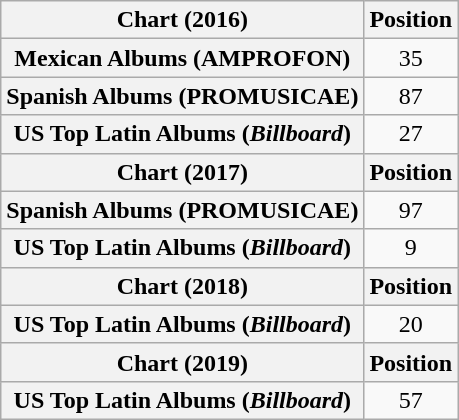<table class="wikitable sortable plainrowheaders" style="text-align:center">
<tr>
<th scope="col">Chart (2016)</th>
<th scope="col">Position</th>
</tr>
<tr>
<th scope="row">Mexican Albums (AMPROFON)</th>
<td>35</td>
</tr>
<tr>
<th scope="row">Spanish Albums (PROMUSICAE)</th>
<td>87</td>
</tr>
<tr>
<th scope="row">US Top Latin Albums (<em>Billboard</em>)</th>
<td>27</td>
</tr>
<tr>
<th scope="col">Chart (2017)</th>
<th scope="col">Position</th>
</tr>
<tr>
<th scope="row">Spanish Albums (PROMUSICAE)</th>
<td>97</td>
</tr>
<tr>
<th scope="row">US Top Latin Albums (<em>Billboard</em>)</th>
<td>9</td>
</tr>
<tr>
<th scope="col">Chart (2018)</th>
<th scope="col">Position</th>
</tr>
<tr>
<th scope="row">US Top Latin Albums (<em>Billboard</em>)</th>
<td>20</td>
</tr>
<tr>
<th scope="col">Chart (2019)</th>
<th scope="col">Position</th>
</tr>
<tr>
<th scope="row">US Top Latin Albums (<em>Billboard</em>)</th>
<td>57</td>
</tr>
</table>
